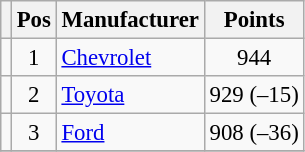<table class="wikitable" style="font-size: 95%;">
<tr>
<th></th>
<th>Pos</th>
<th>Manufacturer</th>
<th>Points</th>
</tr>
<tr>
<td align="left"></td>
<td style="text-align:center;">1</td>
<td><a href='#'>Chevrolet</a></td>
<td style="text-align:center;">944</td>
</tr>
<tr>
<td align="left"></td>
<td style="text-align:center;">2</td>
<td><a href='#'>Toyota</a></td>
<td style="text-align:center;">929 (–15)</td>
</tr>
<tr>
<td align="left"></td>
<td style="text-align:center;">3</td>
<td><a href='#'>Ford</a></td>
<td style="text-align:center;">908 (–36)</td>
</tr>
<tr class="sortbottom">
</tr>
</table>
